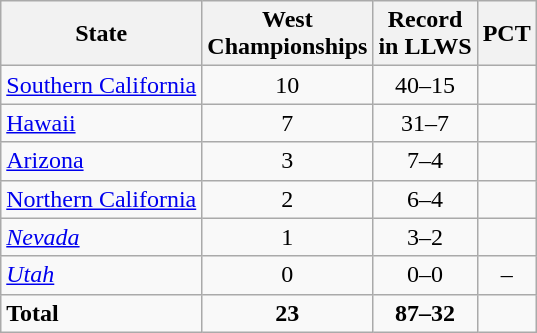<table class="wikitable">
<tr>
<th>State</th>
<th>West<br>Championships</th>
<th>Record<br>in LLWS</th>
<th>PCT</th>
</tr>
<tr>
<td> <a href='#'>Southern California</a></td>
<td align=center>10</td>
<td align=center>40–15</td>
<td align=center></td>
</tr>
<tr>
<td> <a href='#'>Hawaii</a></td>
<td align=center>7</td>
<td align=center>31–7</td>
<td align=center></td>
</tr>
<tr>
<td> <a href='#'>Arizona</a></td>
<td align=center>3</td>
<td align=center>7–4</td>
<td align=center></td>
</tr>
<tr>
<td> <a href='#'>Northern California</a></td>
<td align=center>2</td>
<td align=center>6–4</td>
<td align=center></td>
</tr>
<tr>
<td><em> <a href='#'>Nevada</a></em></td>
<td align=center>1</td>
<td align=center>3–2</td>
<td align=center></td>
</tr>
<tr>
<td><em> <a href='#'>Utah</a></em></td>
<td align=center>0</td>
<td align=center>0–0</td>
<td align=center>–</td>
</tr>
<tr>
<td><strong>Total</strong></td>
<td align=center><strong>23</strong></td>
<td align=center><strong>87–32</strong></td>
<td align=center><strong></strong></td>
</tr>
</table>
